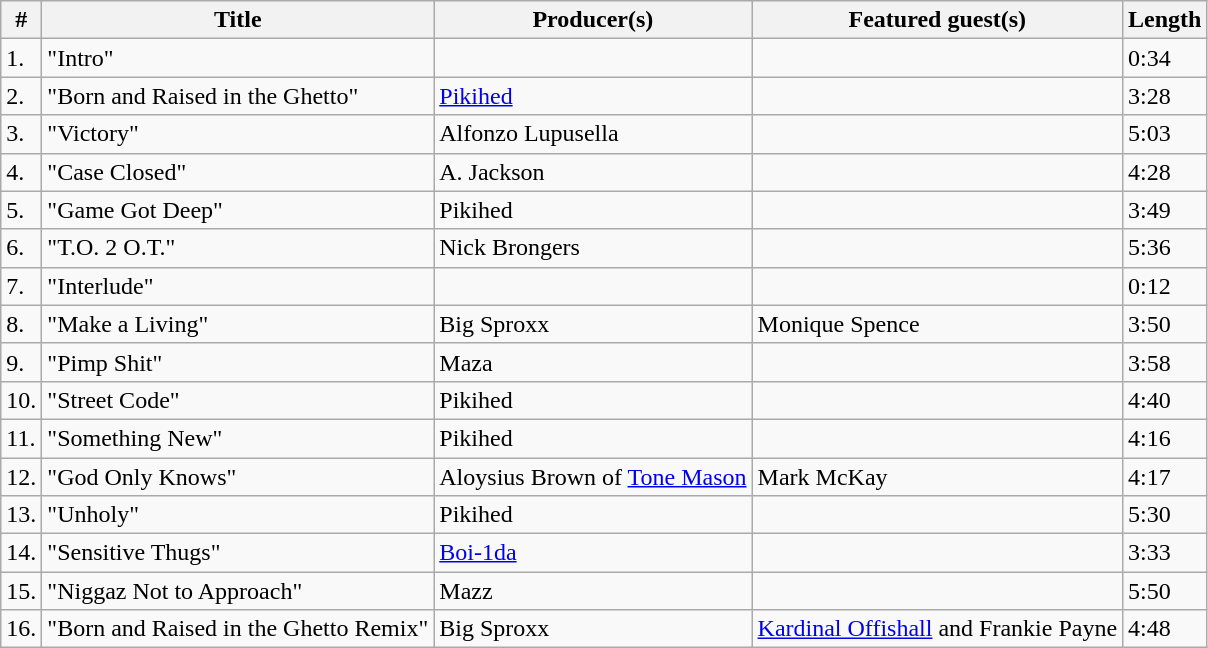<table class="wikitable">
<tr>
<th>#</th>
<th>Title</th>
<th>Producer(s)</th>
<th>Featured guest(s)</th>
<th>Length</th>
</tr>
<tr>
<td>1.</td>
<td>"Intro"</td>
<td></td>
<td></td>
<td>0:34</td>
</tr>
<tr>
<td>2.</td>
<td>"Born and Raised in the Ghetto"</td>
<td><a href='#'>Pikihed</a></td>
<td></td>
<td>3:28</td>
</tr>
<tr>
<td>3.</td>
<td>"Victory"</td>
<td>Alfonzo Lupusella</td>
<td></td>
<td>5:03</td>
</tr>
<tr>
<td>4.</td>
<td>"Case Closed"</td>
<td>A. Jackson</td>
<td></td>
<td>4:28</td>
</tr>
<tr>
<td>5.</td>
<td>"Game Got Deep"</td>
<td>Pikihed</td>
<td></td>
<td>3:49</td>
</tr>
<tr>
<td>6.</td>
<td>"T.O. 2 O.T."</td>
<td>Nick Brongers</td>
<td></td>
<td>5:36</td>
</tr>
<tr>
<td>7.</td>
<td>"Interlude"</td>
<td></td>
<td></td>
<td>0:12</td>
</tr>
<tr>
<td>8.</td>
<td>"Make a Living"</td>
<td>Big Sproxx</td>
<td>Monique Spence</td>
<td>3:50</td>
</tr>
<tr>
<td>9.</td>
<td>"Pimp Shit"</td>
<td>Maza</td>
<td></td>
<td>3:58</td>
</tr>
<tr>
<td>10.</td>
<td>"Street Code"</td>
<td>Pikihed</td>
<td></td>
<td>4:40</td>
</tr>
<tr>
<td>11.</td>
<td>"Something New"</td>
<td>Pikihed</td>
<td></td>
<td>4:16</td>
</tr>
<tr>
<td>12.</td>
<td>"God Only Knows"</td>
<td>Aloysius Brown of <a href='#'>Tone Mason</a></td>
<td>Mark McKay</td>
<td>4:17</td>
</tr>
<tr>
<td>13.</td>
<td>"Unholy"</td>
<td>Pikihed</td>
<td></td>
<td>5:30</td>
</tr>
<tr>
<td>14.</td>
<td>"Sensitive Thugs"</td>
<td><a href='#'>Boi-1da</a></td>
<td></td>
<td>3:33</td>
</tr>
<tr>
<td>15.</td>
<td>"Niggaz Not to Approach"</td>
<td>Mazz</td>
<td></td>
<td>5:50</td>
</tr>
<tr>
<td>16.</td>
<td>"Born and Raised in the Ghetto Remix"</td>
<td>Big Sproxx</td>
<td><a href='#'>Kardinal Offishall</a> and Frankie Payne</td>
<td>4:48</td>
</tr>
</table>
